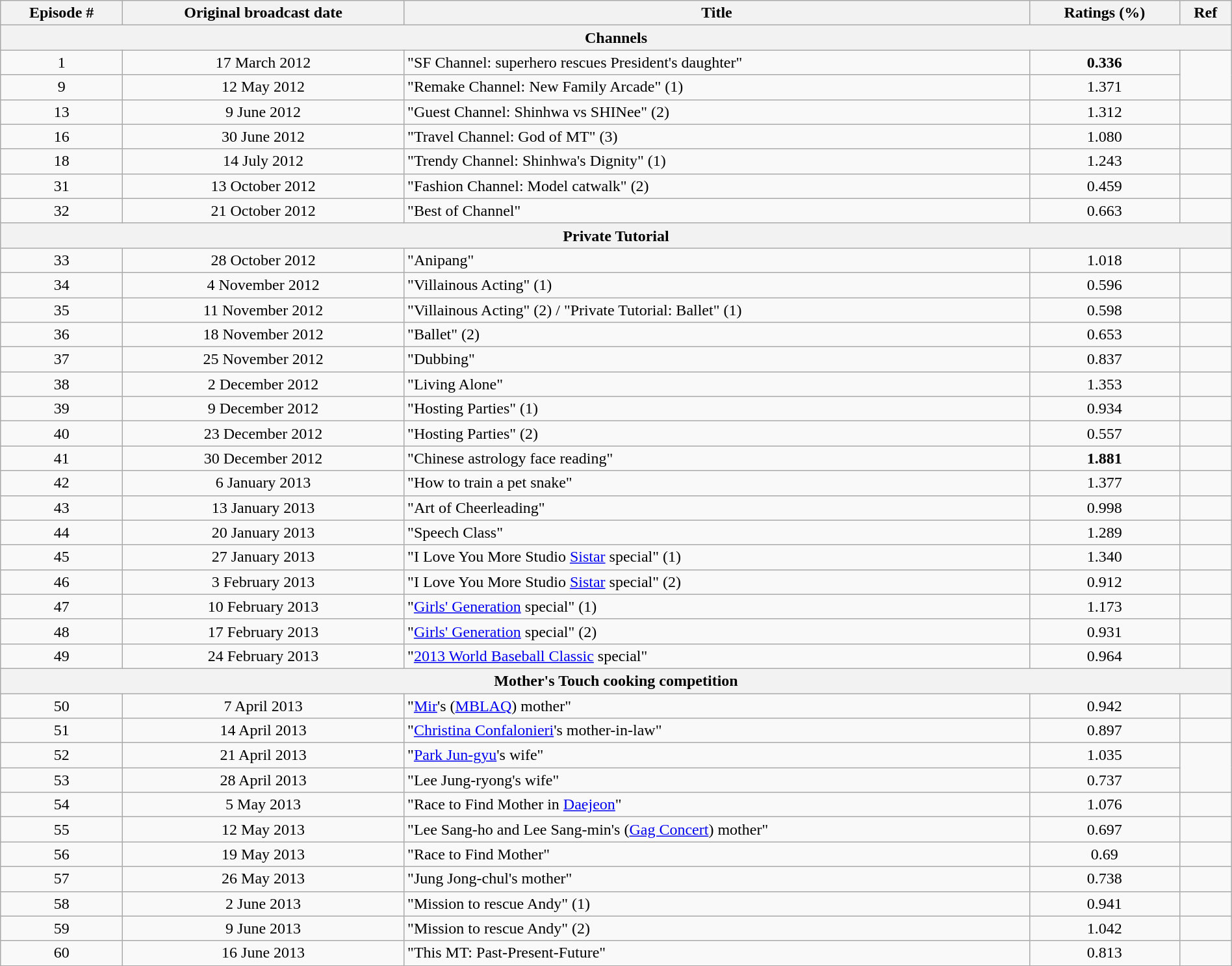<table class="wikitable" style="text-align:center; width:100%;">
<tr>
<th>Episode #</th>
<th>Original broadcast date</th>
<th>Title</th>
<th>Ratings (%)</th>
<th>Ref</th>
</tr>
<tr>
<th colspan=5>Channels</th>
</tr>
<tr>
<td>1</td>
<td>17 March 2012</td>
<td align=left>"SF Channel: superhero rescues President's daughter"</td>
<td><span><strong>0.336</strong></span></td>
<td rowspan=2></td>
</tr>
<tr>
<td>9</td>
<td>12 May 2012</td>
<td align=left>"Remake Channel: New Family Arcade" (1)</td>
<td>1.371</td>
</tr>
<tr>
<td>13</td>
<td>9 June 2012</td>
<td align=left>"Guest Channel: Shinhwa vs SHINee" (2)</td>
<td>1.312</td>
<td></td>
</tr>
<tr>
<td>16</td>
<td>30 June 2012</td>
<td align=left>"Travel Channel: God of MT" (3)</td>
<td>1.080</td>
<td></td>
</tr>
<tr>
<td>18</td>
<td>14 July 2012</td>
<td align=left>"Trendy Channel: Shinhwa's Dignity" (1)</td>
<td>1.243</td>
<td></td>
</tr>
<tr>
<td>31</td>
<td>13 October 2012</td>
<td align=left>"Fashion Channel: Model catwalk" (2)</td>
<td>0.459</td>
<td></td>
</tr>
<tr>
<td>32</td>
<td>21 October 2012</td>
<td align=left>"Best of Channel"</td>
<td>0.663</td>
<td></td>
</tr>
<tr>
<th colspan=5>Private Tutorial</th>
</tr>
<tr>
<td>33</td>
<td>28 October 2012</td>
<td align=left>"Anipang"</td>
<td>1.018</td>
<td></td>
</tr>
<tr>
<td>34</td>
<td>4 November 2012</td>
<td align=left>"Villainous Acting" (1)</td>
<td>0.596</td>
<td></td>
</tr>
<tr>
<td>35</td>
<td>11 November 2012</td>
<td align=left>"Villainous Acting" (2) / "Private Tutorial: Ballet"  (1)</td>
<td>0.598</td>
<td></td>
</tr>
<tr>
<td>36</td>
<td>18 November 2012</td>
<td align=left>"Ballet" (2)</td>
<td>0.653</td>
<td></td>
</tr>
<tr>
<td>37</td>
<td>25 November 2012</td>
<td align=left>"Dubbing"</td>
<td>0.837</td>
<td></td>
</tr>
<tr>
<td>38</td>
<td>2 December 2012</td>
<td align=left>"Living Alone"</td>
<td>1.353</td>
<td></td>
</tr>
<tr>
<td>39</td>
<td>9 December 2012</td>
<td align=left>"Hosting Parties" (1)</td>
<td>0.934</td>
<td></td>
</tr>
<tr>
<td>40</td>
<td>23 December 2012</td>
<td align=left>"Hosting Parties" (2)</td>
<td>0.557</td>
<td></td>
</tr>
<tr>
<td>41</td>
<td>30 December 2012</td>
<td align=left>"Chinese astrology face reading"</td>
<td><span><strong>1.881</strong></span></td>
<td></td>
</tr>
<tr>
<td>42</td>
<td>6 January 2013</td>
<td align=left>"How to train a pet snake"</td>
<td>1.377</td>
<td></td>
</tr>
<tr>
<td>43</td>
<td>13 January 2013</td>
<td align=left>"Art of Cheerleading"</td>
<td>0.998</td>
<td></td>
</tr>
<tr>
<td>44</td>
<td>20 January 2013</td>
<td align=left>"Speech Class"</td>
<td>1.289</td>
<td></td>
</tr>
<tr>
<td>45</td>
<td>27 January 2013</td>
<td align=left>"I Love You More Studio <a href='#'>Sistar</a> special" (1)</td>
<td>1.340</td>
<td></td>
</tr>
<tr>
<td>46</td>
<td>3 February 2013</td>
<td align=left>"I Love You More Studio <a href='#'>Sistar</a> special" (2)</td>
<td>0.912</td>
<td></td>
</tr>
<tr>
<td>47</td>
<td>10 February 2013</td>
<td align=left>"<a href='#'>Girls' Generation</a> special" (1)</td>
<td>1.173</td>
<td></td>
</tr>
<tr>
<td>48</td>
<td>17 February 2013</td>
<td align=left>"<a href='#'>Girls' Generation</a> special" (2)</td>
<td>0.931</td>
<td></td>
</tr>
<tr>
<td>49</td>
<td>24 February 2013</td>
<td align=left>"<a href='#'>2013 World Baseball Classic</a> special"</td>
<td>0.964</td>
<td></td>
</tr>
<tr>
<th colspan=5>Mother's Touch cooking competition</th>
</tr>
<tr>
<td>50</td>
<td>7 April 2013</td>
<td align=left>"<a href='#'>Mir</a>'s (<a href='#'>MBLAQ</a>) mother"</td>
<td>0.942</td>
<td></td>
</tr>
<tr>
<td>51</td>
<td>14 April 2013</td>
<td align=left>"<a href='#'>Christina Confalonieri</a>'s mother-in-law"</td>
<td>0.897</td>
<td></td>
</tr>
<tr>
<td>52</td>
<td>21 April 2013</td>
<td align=left>"<a href='#'>Park Jun-gyu</a>'s wife"</td>
<td>1.035</td>
<td rowspan=2></td>
</tr>
<tr>
<td>53</td>
<td>28 April 2013</td>
<td align=left>"Lee Jung-ryong's wife"</td>
<td>0.737</td>
</tr>
<tr>
<td>54</td>
<td>5 May 2013</td>
<td align=left>"Race to Find Mother in <a href='#'>Daejeon</a>"</td>
<td>1.076</td>
<td></td>
</tr>
<tr>
<td>55</td>
<td>12 May 2013</td>
<td align=left>"Lee Sang-ho and Lee Sang-min's (<a href='#'>Gag Concert</a>) mother"</td>
<td>0.697</td>
<td></td>
</tr>
<tr>
<td>56</td>
<td>19 May 2013</td>
<td align=left>"Race to Find Mother"</td>
<td>0.69</td>
<td></td>
</tr>
<tr>
<td>57</td>
<td>26 May 2013</td>
<td align=left>"Jung Jong-chul's mother"</td>
<td>0.738</td>
<td></td>
</tr>
<tr>
<td>58</td>
<td>2 June 2013</td>
<td align=left>"Mission to rescue Andy" (1)</td>
<td>0.941</td>
<td></td>
</tr>
<tr>
<td>59</td>
<td>9 June 2013</td>
<td align=left>"Mission to rescue Andy" (2)</td>
<td>1.042</td>
<td></td>
</tr>
<tr>
<td>60</td>
<td>16 June 2013</td>
<td align=left>"This MT: Past-Present-Future"</td>
<td>0.813</td>
<td></td>
</tr>
</table>
